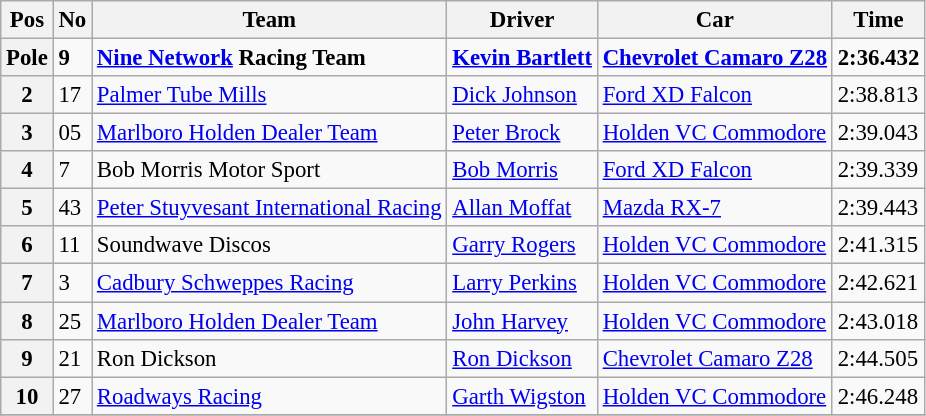<table class="wikitable" style="font-size: 95%;">
<tr>
<th>Pos</th>
<th>No</th>
<th>Team</th>
<th>Driver</th>
<th>Car</th>
<th>Time</th>
</tr>
<tr style="font-weight:bold">
<th>Pole</th>
<td>9</td>
<td><a href='#'>Nine Network</a> Racing Team</td>
<td> <a href='#'>Kevin Bartlett</a></td>
<td><a href='#'>Chevrolet Camaro Z28</a></td>
<td>2:36.432</td>
</tr>
<tr>
<th>2</th>
<td>17</td>
<td><a href='#'>Palmer Tube Mills</a></td>
<td> <a href='#'>Dick Johnson</a></td>
<td><a href='#'>Ford XD Falcon</a></td>
<td>2:38.813</td>
</tr>
<tr>
<th>3</th>
<td>05</td>
<td><a href='#'>Marlboro Holden Dealer Team</a></td>
<td> <a href='#'>Peter Brock</a></td>
<td><a href='#'>Holden VC Commodore</a></td>
<td>2:39.043</td>
</tr>
<tr>
<th>4</th>
<td>7</td>
<td>Bob Morris Motor Sport</td>
<td> <a href='#'>Bob Morris</a></td>
<td><a href='#'>Ford XD Falcon</a></td>
<td>2:39.339</td>
</tr>
<tr>
<th>5</th>
<td>43</td>
<td><a href='#'>Peter Stuyvesant International Racing</a></td>
<td> <a href='#'>Allan Moffat</a></td>
<td><a href='#'>Mazda RX-7</a></td>
<td>2:39.443</td>
</tr>
<tr>
<th>6</th>
<td>11</td>
<td>Soundwave Discos</td>
<td> <a href='#'>Garry Rogers</a></td>
<td><a href='#'>Holden VC Commodore</a></td>
<td>2:41.315</td>
</tr>
<tr>
<th>7</th>
<td>3</td>
<td><a href='#'>Cadbury Schweppes Racing</a></td>
<td> <a href='#'>Larry Perkins</a></td>
<td><a href='#'>Holden VC Commodore</a></td>
<td>2:42.621</td>
</tr>
<tr>
<th>8</th>
<td>25</td>
<td><a href='#'>Marlboro Holden Dealer Team</a></td>
<td> <a href='#'>John Harvey</a></td>
<td><a href='#'>Holden VC Commodore</a></td>
<td>2:43.018</td>
</tr>
<tr>
<th>9</th>
<td>21</td>
<td>Ron Dickson</td>
<td> <a href='#'>Ron Dickson</a></td>
<td><a href='#'>Chevrolet Camaro Z28</a></td>
<td>2:44.505</td>
</tr>
<tr>
<th>10</th>
<td>27</td>
<td><a href='#'>Roadways Racing</a></td>
<td> <a href='#'>Garth Wigston</a></td>
<td><a href='#'>Holden VC Commodore</a></td>
<td>2:46.248</td>
</tr>
<tr>
</tr>
</table>
